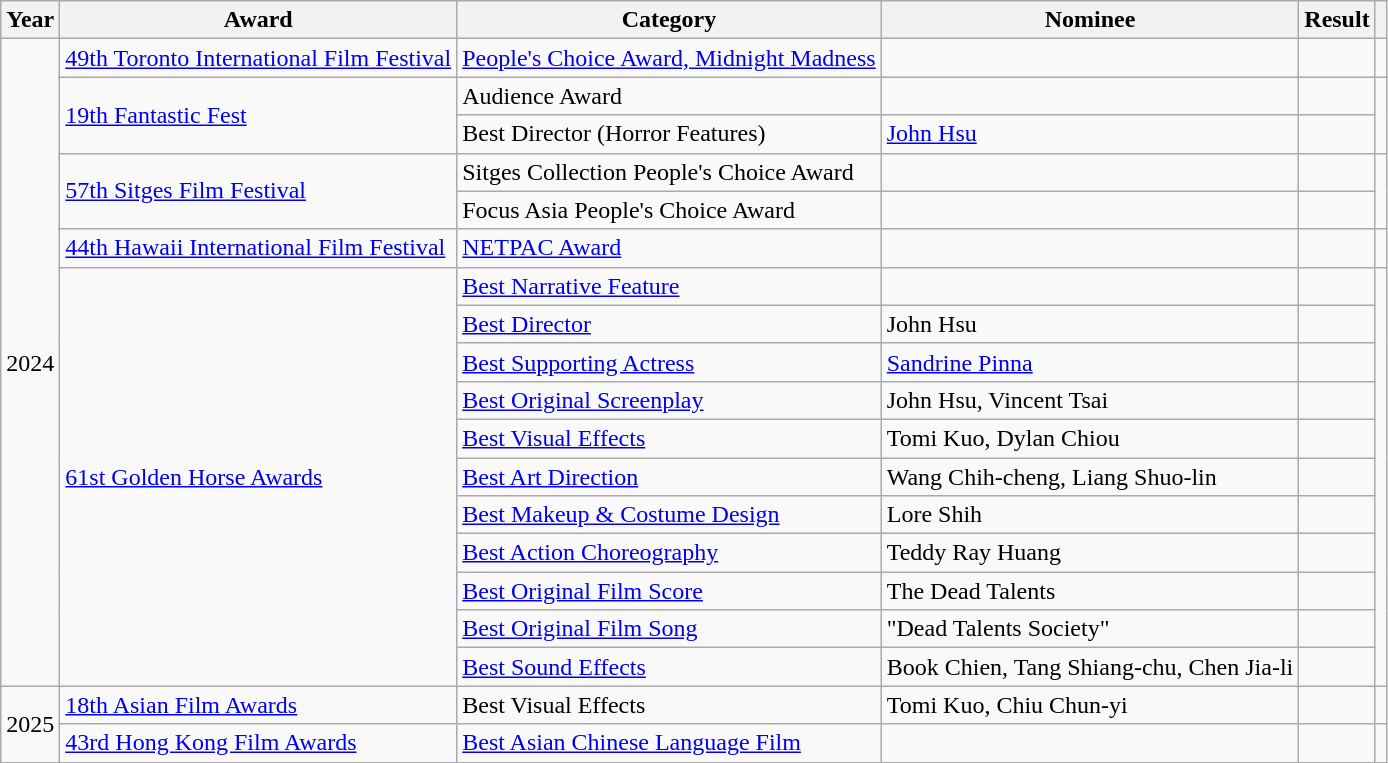<table class="wikitable plainrowheaders">
<tr>
<th>Year</th>
<th>Award</th>
<th>Category</th>
<th>Nominee</th>
<th>Result</th>
<th></th>
</tr>
<tr>
<td rowspan="17">2024</td>
<td><a href='#'>49th Toronto International Film Festival</a></td>
<td><a href='#'>People's Choice Award, Midnight Madness</a></td>
<td></td>
<td></td>
<td></td>
</tr>
<tr>
<td rowspan="2"><a href='#'>19th Fantastic Fest</a></td>
<td>Audience Award</td>
<td></td>
<td></td>
<td rowspan="2"></td>
</tr>
<tr>
<td>Best Director (Horror Features)</td>
<td><a href='#'>John Hsu</a></td>
<td></td>
</tr>
<tr>
<td rowspan="2"><a href='#'>57th Sitges Film Festival</a></td>
<td>Sitges Collection People's Choice Award</td>
<td></td>
<td></td>
<td rowspan="2"></td>
</tr>
<tr>
<td>Focus Asia People's Choice Award</td>
<td></td>
<td></td>
</tr>
<tr>
<td><a href='#'>44th Hawaii International Film Festival</a></td>
<td><a href='#'>NETPAC Award</a></td>
<td></td>
<td></td>
<td></td>
</tr>
<tr>
<td rowspan="11"><a href='#'>61st Golden Horse Awards</a></td>
<td><a href='#'>Best Narrative Feature</a></td>
<td></td>
<td></td>
<td rowspan="11"></td>
</tr>
<tr>
<td><a href='#'>Best Director</a></td>
<td>John Hsu</td>
<td></td>
</tr>
<tr>
<td><a href='#'>Best Supporting Actress</a></td>
<td><a href='#'>Sandrine Pinna</a></td>
<td></td>
</tr>
<tr>
<td><a href='#'>Best Original Screenplay</a></td>
<td>John Hsu, Vincent Tsai</td>
<td></td>
</tr>
<tr>
<td><a href='#'>Best Visual Effects</a></td>
<td>Tomi Kuo, Dylan Chiou</td>
<td></td>
</tr>
<tr>
<td><a href='#'>Best Art Direction</a></td>
<td>Wang Chih-cheng, Liang Shuo-lin</td>
<td></td>
</tr>
<tr>
<td><a href='#'>Best Makeup & Costume Design</a></td>
<td>Lore Shih</td>
<td></td>
</tr>
<tr>
<td><a href='#'>Best Action Choreography</a></td>
<td>Teddy Ray Huang</td>
<td></td>
</tr>
<tr>
<td><a href='#'>Best Original Film Score</a></td>
<td>The Dead Talents</td>
<td></td>
</tr>
<tr>
<td><a href='#'>Best Original Film Song</a></td>
<td>"Dead Talents Society"</td>
<td></td>
</tr>
<tr>
<td><a href='#'>Best Sound Effects</a></td>
<td>Book Chien, Tang Shiang-chu, Chen Jia-li</td>
<td></td>
</tr>
<tr>
<td rowspan="2">2025</td>
<td><a href='#'>18th Asian Film Awards</a></td>
<td>Best Visual Effects</td>
<td>Tomi Kuo, Chiu Chun-yi</td>
<td></td>
<td></td>
</tr>
<tr>
<td><a href='#'>43rd Hong Kong Film Awards</a></td>
<td><a href='#'>Best Asian Chinese Language Film</a></td>
<td></td>
<td></td>
<td></td>
</tr>
</table>
